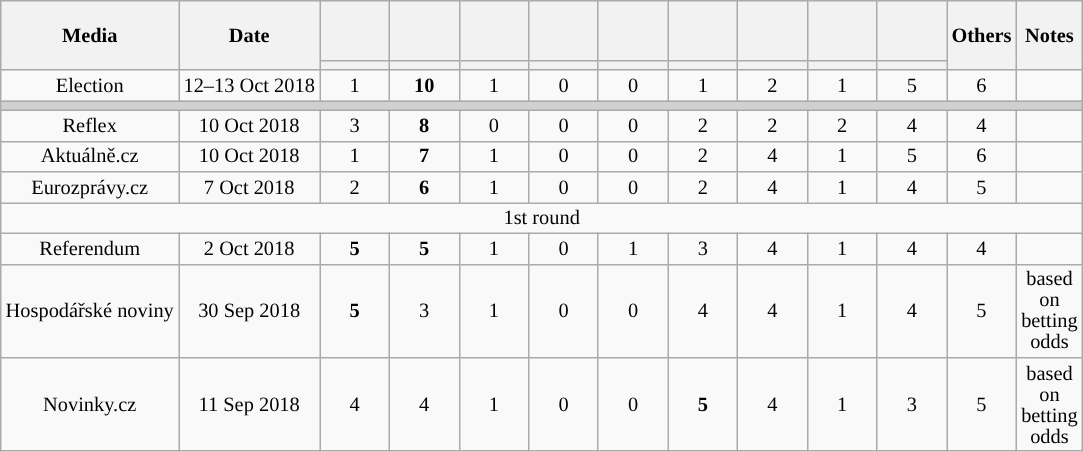<table class="wikitable" style="text-align:center;font-size:85%;line-height:14px;">
<tr style="height:40px;">
<th rowspan="2">Media</th>
<th rowspan="2">Date</th>
<th class="unsortable" style="width:40px;"></th>
<th class="unsortable" style="width:40px;"></th>
<th class="unsortable" style="width:40px;"></th>
<th class="unsortable" style="width:40px;"></th>
<th class="unsortable" style="width:40px;"></th>
<th class="unsortable" style="width:40px;"></th>
<th class="unsortable" style="width:40px;"></th>
<th class="unsortable" style="width:40px;"></th>
<th class="unsortable" style="width:40px;"></th>
<th class="unsortable" style="width:40px;" rowspan="2">Others</th>
<th style="width:25px;" rowspan="2">Notes</th>
</tr>
<tr>
<th style="background:"></th>
<th style="background:"></th>
<th style="background:"></th>
<th style="background:"></th>
<th style="background:"></th>
<th style="background:"></th>
<th style="background:"></th>
<th style="background:"></th>
<th style="background:"></th>
</tr>
<tr>
<td>Election</td>
<td>12–13 Oct 2018</td>
<td>1</td>
<td><strong>10</strong></td>
<td>1</td>
<td>0</td>
<td>0</td>
<td>1</td>
<td>2</td>
<td>1</td>
<td>5</td>
<td>6</td>
<td></td>
</tr>
<tr>
<td style="background:#D0D0D0; color:black" colspan="13"></td>
</tr>
<tr>
<td>Reflex</td>
<td>10 Oct 2018</td>
<td>3</td>
<td><strong>8</strong></td>
<td>0</td>
<td>0</td>
<td>0</td>
<td>2</td>
<td>2</td>
<td>2</td>
<td>4</td>
<td>4</td>
<td></td>
</tr>
<tr>
<td>Aktuálně.cz</td>
<td>10 Oct 2018</td>
<td>1</td>
<td><strong>7</strong></td>
<td>1</td>
<td>0</td>
<td>0</td>
<td>2</td>
<td>4</td>
<td>1</td>
<td>5</td>
<td>6</td>
<td></td>
</tr>
<tr>
<td>Eurozprávy.cz</td>
<td>7 Oct 2018</td>
<td>2</td>
<td><strong>6</strong></td>
<td>1</td>
<td>0</td>
<td>0</td>
<td>2</td>
<td>4</td>
<td>1</td>
<td>4</td>
<td>5</td>
<td></td>
</tr>
<tr>
<td colspan="13">1st round</td>
</tr>
<tr>
<td>Referendum</td>
<td>2 Oct 2018</td>
<td><strong>5</strong></td>
<td><strong>5</strong></td>
<td>1</td>
<td>0</td>
<td>1</td>
<td>3</td>
<td>4</td>
<td>1</td>
<td>4</td>
<td>4</td>
<td></td>
</tr>
<tr>
<td>Hospodářské noviny</td>
<td>30 Sep 2018</td>
<td><strong>5</strong></td>
<td>3</td>
<td>1</td>
<td>0</td>
<td>0</td>
<td>4</td>
<td>4</td>
<td>1</td>
<td>4</td>
<td>5</td>
<td>based on betting odds</td>
</tr>
<tr>
<td>Novinky.cz</td>
<td>11 Sep 2018</td>
<td>4</td>
<td>4</td>
<td>1</td>
<td>0</td>
<td>0</td>
<td><strong>5</strong></td>
<td>4</td>
<td>1</td>
<td>3</td>
<td>5</td>
<td>based on betting odds</td>
</tr>
</table>
